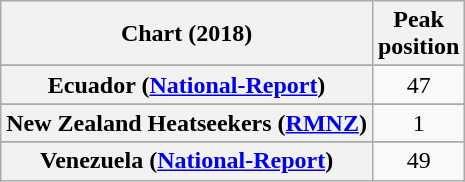<table class="wikitable sortable plainrowheaders" style="text-align:center">
<tr>
<th scope="col">Chart (2018)</th>
<th scope="col">Peak<br> position</th>
</tr>
<tr>
</tr>
<tr>
<th scope="row">Ecuador (<a href='#'>National-Report</a>)</th>
<td>47</td>
</tr>
<tr>
</tr>
<tr>
</tr>
<tr>
<th scope="row">New Zealand Heatseekers (<a href='#'>RMNZ</a>)</th>
<td>1</td>
</tr>
<tr>
</tr>
<tr>
</tr>
<tr>
</tr>
<tr>
</tr>
<tr>
</tr>
<tr>
</tr>
<tr>
<th scope="row">Venezuela (<a href='#'>National-Report</a>)</th>
<td>49</td>
</tr>
</table>
